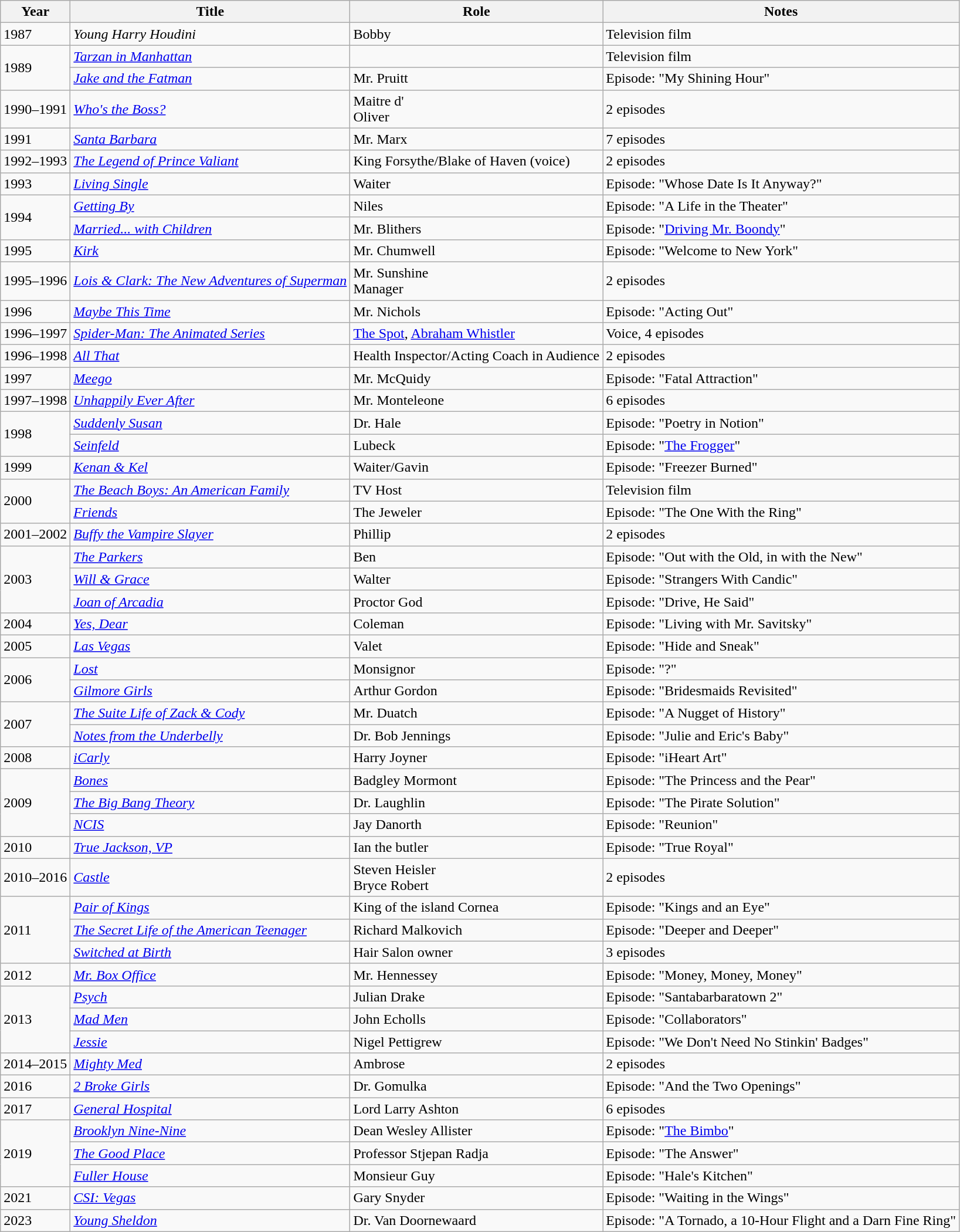<table class="wikitable sortable">
<tr>
<th>Year</th>
<th>Title</th>
<th>Role</th>
<th>Notes</th>
</tr>
<tr>
<td>1987</td>
<td><em>Young Harry Houdini</em></td>
<td>Bobby</td>
<td>Television film</td>
</tr>
<tr>
<td rowspan=2>1989</td>
<td><em><a href='#'>Tarzan in Manhattan</a></em></td>
<td></td>
<td>Television film</td>
</tr>
<tr>
<td><em><a href='#'>Jake and the Fatman</a></em></td>
<td>Mr. Pruitt</td>
<td>Episode: "My Shining Hour"</td>
</tr>
<tr>
<td>1990–1991</td>
<td><em><a href='#'>Who's the Boss?</a></em></td>
<td>Maitre d'<br>Oliver</td>
<td>2 episodes</td>
</tr>
<tr>
<td>1991</td>
<td><em><a href='#'>Santa Barbara</a></em></td>
<td>Mr. Marx</td>
<td>7 episodes</td>
</tr>
<tr>
<td>1992–1993</td>
<td><em><a href='#'>The Legend of Prince Valiant</a></em></td>
<td>King Forsythe/Blake of Haven (voice)</td>
<td>2 episodes</td>
</tr>
<tr>
<td>1993</td>
<td><em><a href='#'>Living Single</a></em></td>
<td>Waiter</td>
<td>Episode: "Whose Date Is It Anyway?"</td>
</tr>
<tr>
<td rowspan=2>1994</td>
<td><em><a href='#'>Getting By</a></em></td>
<td>Niles</td>
<td>Episode: "A Life in the Theater"</td>
</tr>
<tr>
<td><em><a href='#'>Married... with Children</a></em></td>
<td>Mr. Blithers</td>
<td>Episode: "<a href='#'>Driving Mr. Boondy</a>"</td>
</tr>
<tr>
<td>1995</td>
<td><em><a href='#'>Kirk</a></em></td>
<td>Mr. Chumwell</td>
<td>Episode: "Welcome to New York"</td>
</tr>
<tr>
<td>1995–1996</td>
<td><em><a href='#'>Lois & Clark: The New Adventures of Superman</a></em></td>
<td>Mr. Sunshine<br>Manager</td>
<td>2 episodes</td>
</tr>
<tr>
<td>1996</td>
<td><em><a href='#'>Maybe This Time</a></em></td>
<td>Mr. Nichols</td>
<td>Episode: "Acting Out"</td>
</tr>
<tr>
<td>1996–1997</td>
<td><em><a href='#'>Spider-Man: The Animated Series</a></em></td>
<td><a href='#'>The Spot</a>, <a href='#'>Abraham Whistler</a></td>
<td>Voice, 4 episodes</td>
</tr>
<tr>
<td>1996–1998</td>
<td><em><a href='#'>All That</a></em></td>
<td>Health Inspector/Acting Coach in Audience</td>
<td>2 episodes</td>
</tr>
<tr>
<td>1997</td>
<td><em><a href='#'>Meego</a></em></td>
<td>Mr. McQuidy</td>
<td>Episode: "Fatal Attraction"</td>
</tr>
<tr>
<td>1997–1998</td>
<td><em><a href='#'>Unhappily Ever After</a></em></td>
<td>Mr. Monteleone</td>
<td>6 episodes</td>
</tr>
<tr>
<td rowspan=2>1998</td>
<td><em><a href='#'>Suddenly Susan</a></em></td>
<td>Dr. Hale</td>
<td>Episode: "Poetry in Notion"</td>
</tr>
<tr>
<td><em><a href='#'>Seinfeld</a></em></td>
<td>Lubeck</td>
<td>Episode: "<a href='#'>The Frogger</a>"</td>
</tr>
<tr>
<td>1999</td>
<td><em><a href='#'>Kenan & Kel</a></em></td>
<td>Waiter/Gavin</td>
<td>Episode: "Freezer Burned"</td>
</tr>
<tr>
<td rowspan=2>2000</td>
<td><em><a href='#'>The Beach Boys: An American Family</a></em></td>
<td>TV Host</td>
<td>Television film</td>
</tr>
<tr>
<td><em><a href='#'>Friends</a></em></td>
<td>The Jeweler</td>
<td>Episode: "The One With the Ring"</td>
</tr>
<tr>
<td>2001–2002</td>
<td><em><a href='#'>Buffy the Vampire Slayer</a></em></td>
<td>Phillip</td>
<td>2 episodes</td>
</tr>
<tr>
<td rowspan=3>2003</td>
<td><em><a href='#'>The Parkers</a></em></td>
<td>Ben</td>
<td>Episode: "Out with the Old, in with the New"</td>
</tr>
<tr>
<td><em><a href='#'>Will & Grace</a></em></td>
<td>Walter</td>
<td>Episode: "Strangers With Candic"</td>
</tr>
<tr>
<td><em><a href='#'>Joan of Arcadia</a></em></td>
<td>Proctor God</td>
<td>Episode: "Drive, He Said"</td>
</tr>
<tr>
<td>2004</td>
<td><em><a href='#'>Yes, Dear</a></em></td>
<td>Coleman</td>
<td>Episode: "Living with Mr. Savitsky"</td>
</tr>
<tr>
<td>2005</td>
<td><em><a href='#'>Las Vegas</a></em></td>
<td>Valet</td>
<td>Episode: "Hide and Sneak"</td>
</tr>
<tr>
<td rowspan=2>2006</td>
<td><em><a href='#'>Lost</a></em></td>
<td>Monsignor</td>
<td>Episode: "?"</td>
</tr>
<tr>
<td><em><a href='#'>Gilmore Girls</a></em></td>
<td>Arthur Gordon</td>
<td>Episode: "Bridesmaids Revisited"</td>
</tr>
<tr>
<td rowspan=2>2007</td>
<td><em><a href='#'>The Suite Life of Zack & Cody</a></em></td>
<td>Mr. Duatch</td>
<td>Episode: "A Nugget of History"</td>
</tr>
<tr>
<td><em><a href='#'>Notes from the Underbelly</a></em></td>
<td>Dr. Bob Jennings</td>
<td>Episode: "Julie and Eric's Baby"</td>
</tr>
<tr>
<td>2008</td>
<td><em><a href='#'>iCarly</a></em></td>
<td>Harry Joyner</td>
<td>Episode: "iHeart Art"</td>
</tr>
<tr>
<td rowspan=3>2009</td>
<td><em><a href='#'>Bones</a></em></td>
<td>Badgley Mormont</td>
<td>Episode: "The Princess and the Pear"</td>
</tr>
<tr>
<td><em><a href='#'>The Big Bang Theory</a></em></td>
<td>Dr. Laughlin</td>
<td>Episode: "The Pirate Solution"</td>
</tr>
<tr>
<td><em><a href='#'>NCIS</a></em></td>
<td>Jay Danorth</td>
<td>Episode: "Reunion"</td>
</tr>
<tr>
<td>2010</td>
<td><em><a href='#'>True Jackson, VP</a></em></td>
<td>Ian the butler</td>
<td>Episode: "True Royal"</td>
</tr>
<tr>
<td>2010–2016</td>
<td><em><a href='#'>Castle</a></em></td>
<td>Steven Heisler<br>Bryce Robert</td>
<td>2 episodes</td>
</tr>
<tr>
<td rowspan="3">2011</td>
<td><em><a href='#'>Pair of Kings</a></em></td>
<td>King of the island Cornea</td>
<td>Episode: "Kings and an Eye"</td>
</tr>
<tr>
<td><em><a href='#'>The Secret Life of the American Teenager</a></em></td>
<td>Richard Malkovich</td>
<td>Episode: "Deeper and Deeper"</td>
</tr>
<tr>
<td><em><a href='#'>Switched at Birth</a></em></td>
<td>Hair Salon owner</td>
<td>3 episodes</td>
</tr>
<tr>
<td>2012</td>
<td><em><a href='#'>Mr. Box Office</a></em></td>
<td>Mr. Hennessey</td>
<td>Episode: "Money, Money, Money"</td>
</tr>
<tr>
<td rowspan="3">2013</td>
<td><em><a href='#'>Psych</a></em></td>
<td>Julian Drake</td>
<td>Episode: "Santabarbaratown 2"</td>
</tr>
<tr>
<td><em><a href='#'>Mad Men</a></em></td>
<td>John Echolls</td>
<td>Episode: "Collaborators"</td>
</tr>
<tr>
<td><em><a href='#'>Jessie</a></em></td>
<td>Nigel Pettigrew</td>
<td>Episode: "We Don't Need No Stinkin' Badges"</td>
</tr>
<tr>
<td>2014–2015</td>
<td><em><a href='#'>Mighty Med</a></em></td>
<td>Ambrose</td>
<td>2 episodes</td>
</tr>
<tr>
<td>2016</td>
<td><em><a href='#'>2 Broke Girls</a></em></td>
<td>Dr. Gomulka</td>
<td>Episode: "And the Two Openings"</td>
</tr>
<tr>
<td>2017</td>
<td><em><a href='#'>General Hospital</a></em></td>
<td>Lord Larry Ashton</td>
<td>6 episodes</td>
</tr>
<tr>
<td rowspan="3">2019</td>
<td><em><a href='#'>Brooklyn Nine-Nine</a></em></td>
<td>Dean Wesley Allister</td>
<td>Episode: "<a href='#'>The Bimbo</a>"</td>
</tr>
<tr>
<td><em><a href='#'>The Good Place</a></em></td>
<td>Professor Stjepan Radja</td>
<td>Episode: "The Answer"</td>
</tr>
<tr>
<td><a href='#'><em>Fuller House</em></a></td>
<td>Monsieur Guy</td>
<td>Episode: "Hale's Kitchen"</td>
</tr>
<tr>
<td>2021</td>
<td><em><a href='#'>CSI: Vegas</a></em></td>
<td>Gary Snyder</td>
<td>Episode: "Waiting in the Wings"</td>
</tr>
<tr>
<td>2023</td>
<td><em><a href='#'>Young Sheldon</a></em></td>
<td>Dr. Van Doornewaard</td>
<td>Episode: "A Tornado, a 10-Hour Flight and a Darn Fine Ring"</td>
</tr>
</table>
